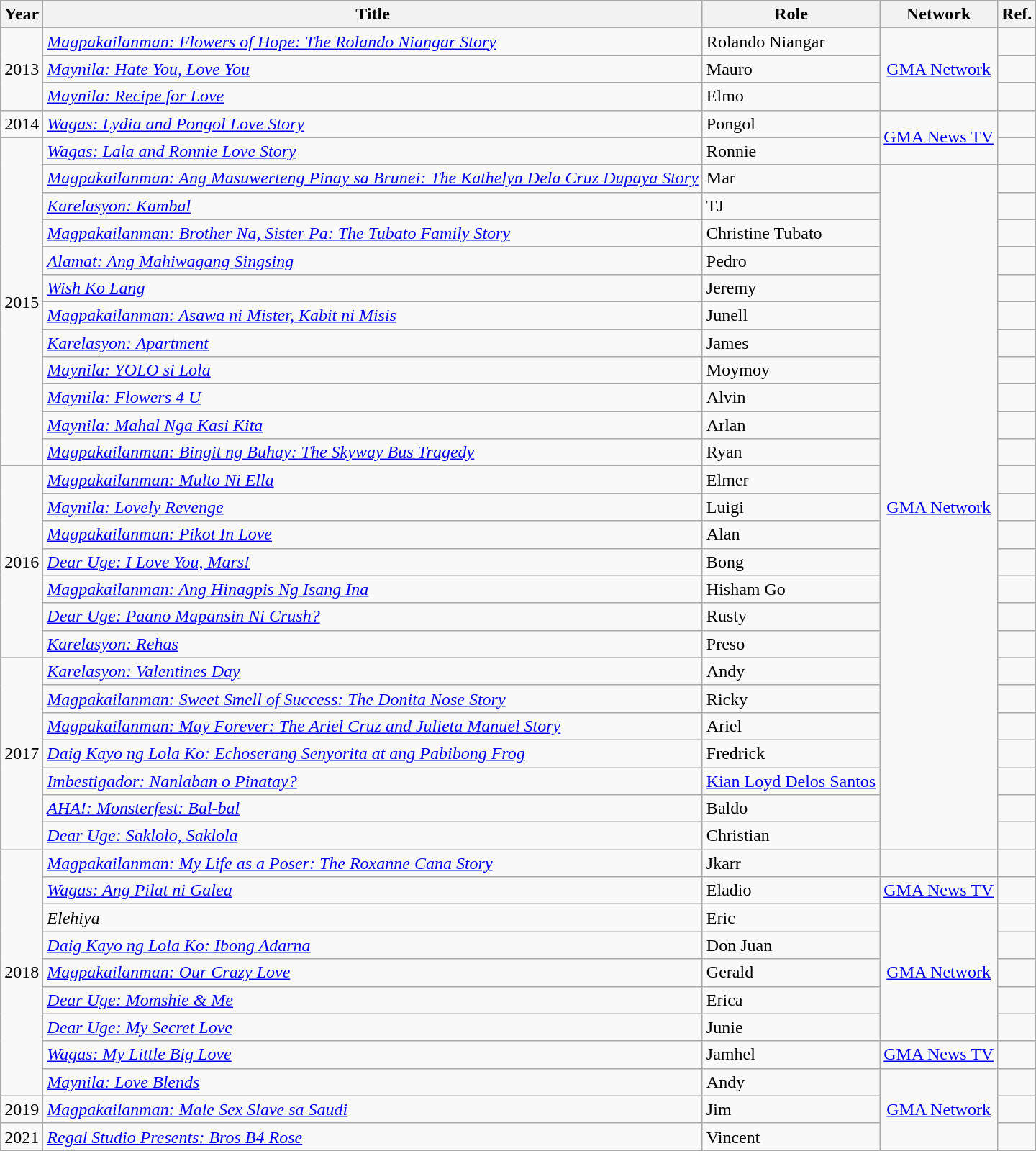<table class="wikitable sortable">
<tr>
<th>Year</th>
<th>Title</th>
<th>Role</th>
<th>Network</th>
<th>Ref.</th>
</tr>
<tr>
<td rowspan="3">2013</td>
<td><em><a href='#'>Magpakailanman: Flowers of Hope: The Rolando Niangar Story</a></em></td>
<td>Rolando Niangar</td>
<td rowspan="3" style="text-align:center;"><a href='#'>GMA Network</a></td>
<td></td>
</tr>
<tr>
<td><em><a href='#'>Maynila: Hate You, Love You</a></em></td>
<td>Mauro</td>
<td></td>
</tr>
<tr>
<td><em><a href='#'>Maynila: Recipe for Love</a></em></td>
<td>Elmo</td>
<td></td>
</tr>
<tr>
<td>2014</td>
<td><em><a href='#'>Wagas: Lydia and Pongol Love Story</a></em></td>
<td>Pongol</td>
<td rowspan="2" style="text-align:center;"><a href='#'>GMA News TV</a></td>
<td></td>
</tr>
<tr>
<td rowspan="12">2015</td>
<td><em><a href='#'>Wagas: Lala and Ronnie Love Story</a></em></td>
<td>Ronnie</td>
<td></td>
</tr>
<tr>
<td><em><a href='#'>Magpakailanman: Ang Masuwerteng Pinay sa Brunei: The Kathelyn Dela Cruz Dupaya Story</a></em></td>
<td>Mar </td>
<td rowspan="26" style="text-align:center;"><a href='#'>GMA Network</a></td>
<td></td>
</tr>
<tr>
<td><em><a href='#'>Karelasyon: Kambal</a></em></td>
<td>TJ</td>
<td></td>
</tr>
<tr>
<td><em><a href='#'>Magpakailanman: Brother Na, Sister Pa: The Tubato Family Story</a></em></td>
<td>Christine Tubato</td>
<td></td>
</tr>
<tr>
<td><em><a href='#'>Alamat: Ang Mahiwagang Singsing</a></em></td>
<td>Pedro</td>
<td></td>
</tr>
<tr>
<td><em><a href='#'>Wish Ko Lang</a></em></td>
<td>Jeremy</td>
<td></td>
</tr>
<tr>
<td><em><a href='#'>Magpakailanman: Asawa ni Mister, Kabit ni Misis</a></em></td>
<td>Junell</td>
<td></td>
</tr>
<tr>
<td><em><a href='#'>Karelasyon: Apartment</a></em></td>
<td>James</td>
<td></td>
</tr>
<tr>
<td><em><a href='#'>Maynila: YOLO si Lola</a></em></td>
<td>Moymoy</td>
<td></td>
</tr>
<tr>
<td><em><a href='#'>Maynila: Flowers 4 U</a></em></td>
<td>Alvin</td>
<td></td>
</tr>
<tr>
<td><em><a href='#'>Maynila: Mahal Nga Kasi Kita</a></em></td>
<td>Arlan</td>
<td></td>
</tr>
<tr>
<td><em><a href='#'>Magpakailanman: Bingit ng Buhay: The Skyway Bus Tragedy</a></em></td>
<td>Ryan</td>
<td></td>
</tr>
<tr>
<td rowspan="7">2016</td>
<td><em><a href='#'>Magpakailanman: Multo Ni Ella</a></em></td>
<td>Elmer</td>
<td></td>
</tr>
<tr>
<td><em><a href='#'>Maynila: Lovely Revenge</a></em></td>
<td>Luigi</td>
<td></td>
</tr>
<tr>
<td><em><a href='#'>Magpakailanman: Pikot In Love</a></em></td>
<td>Alan</td>
<td></td>
</tr>
<tr>
<td><em><a href='#'>Dear Uge: I Love You, Mars!</a></em></td>
<td>Bong</td>
<td></td>
</tr>
<tr>
<td><em><a href='#'>Magpakailanman: Ang Hinagpis Ng Isang Ina</a></em></td>
<td>Hisham Go</td>
<td></td>
</tr>
<tr>
<td><em><a href='#'>Dear Uge: Paano Mapansin Ni Crush?</a></em></td>
<td>Rusty</td>
<td></td>
</tr>
<tr>
<td><em><a href='#'>Karelasyon: Rehas</a></em></td>
<td>Preso</td>
<td></td>
</tr>
<tr>
</tr>
<tr>
<td rowspan="7">2017</td>
<td><em><a href='#'>Karelasyon: Valentines Day</a></em></td>
<td>Andy</td>
<td></td>
</tr>
<tr>
<td><em><a href='#'>Magpakailanman: Sweet Smell of Success: The Donita Nose Story</a></em></td>
<td>Ricky</td>
<td></td>
</tr>
<tr>
<td><em><a href='#'>Magpakailanman: May Forever: The Ariel Cruz and Julieta Manuel Story</a></em></td>
<td>Ariel </td>
<td></td>
</tr>
<tr>
<td><em><a href='#'>Daig Kayo ng Lola Ko: Echoserang Senyorita at ang Pabibong Frog</a></em></td>
<td>Fredrick</td>
<td></td>
</tr>
<tr>
<td><em><a href='#'>Imbestigador: Nanlaban o Pinatay?</a></em></td>
<td><a href='#'>Kian Loyd Delos Santos</a></td>
<td></td>
</tr>
<tr>
<td><em><a href='#'>AHA!: Monsterfest: Bal-bal</a></em></td>
<td>Baldo</td>
<td></td>
</tr>
<tr>
<td><em><a href='#'>Dear Uge: Saklolo, Saklola</a></em></td>
<td>Christian</td>
<td></td>
</tr>
<tr>
<td rowspan="9">2018</td>
<td><em><a href='#'>Magpakailanman: My Life as a Poser: The Roxanne Cana Story</a></em></td>
<td>Jkarr</td>
<td></td>
</tr>
<tr>
<td><em><a href='#'>Wagas: Ang Pilat ni Galea</a></em></td>
<td>Eladio</td>
<td style="text-align:center;"><a href='#'>GMA News TV</a></td>
<td></td>
</tr>
<tr>
<td><em>Elehiya</em></td>
<td>Eric</td>
<td rowspan="5" style="text-align:center;"><a href='#'>GMA Network</a></td>
<td></td>
</tr>
<tr>
<td><em><a href='#'>Daig Kayo ng Lola Ko: Ibong Adarna</a></em></td>
<td>Don Juan</td>
<td></td>
</tr>
<tr>
<td><em><a href='#'>Magpakailanman: Our Crazy Love</a></em></td>
<td>Gerald</td>
<td></td>
</tr>
<tr>
<td><em><a href='#'>Dear Uge: Momshie & Me</a></em></td>
<td>Erica</td>
<td></td>
</tr>
<tr>
<td><em><a href='#'>Dear Uge: My Secret Love</a></em></td>
<td>Junie</td>
<td></td>
</tr>
<tr>
<td><em><a href='#'>Wagas: My Little Big Love</a></em></td>
<td>Jamhel</td>
<td style="text-align:center;"><a href='#'>GMA News TV</a></td>
<td></td>
</tr>
<tr>
<td><em><a href='#'>Maynila: Love Blends</a></em></td>
<td>Andy</td>
<td rowspan="3" style="text-align:center;"><a href='#'>GMA Network</a></td>
<td></td>
</tr>
<tr>
<td>2019</td>
<td><em><a href='#'>Magpakailanman: Male Sex Slave sa Saudi</a></em></td>
<td>Jim</td>
<td></td>
</tr>
<tr>
<td>2021</td>
<td><a href='#'><em>Regal Studio Presents: Bros B4 Rose</em></a></td>
<td>Vincent</td>
<td></td>
</tr>
</table>
